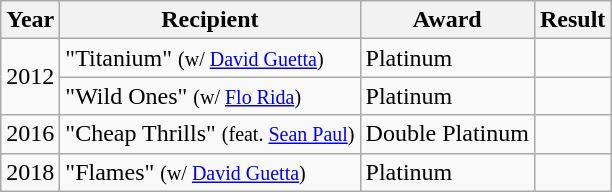<table class="wikitable">
<tr>
<th>Year</th>
<th>Recipient</th>
<th>Award</th>
<th>Result</th>
</tr>
<tr>
<td rowspan="2" align:center;">2012</td>
<td>"Titanium" <small>(w/ <a href='#'>David Guetta</a>)</small></td>
<td>Platinum</td>
<td></td>
</tr>
<tr>
<td>"Wild Ones" <small>(w/ <a href='#'>Flo Rida</a>)</small></td>
<td>Platinum</td>
<td></td>
</tr>
<tr>
<td rowspan="1" align:center;">2016</td>
<td>"Cheap Thrills" <small>(feat. <a href='#'>Sean Paul</a>)</small></td>
<td>Double Platinum</td>
<td></td>
</tr>
<tr>
<td rowspan="1" align:center;">2018</td>
<td>"Flames" <small>(w/ <a href='#'>David Guetta</a>)</small></td>
<td>Platinum</td>
<td></td>
</tr>
</table>
